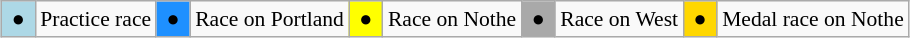<table class="wikitable" style="margin:0.5em auto; font-size:90%;position:relative;">
<tr>
<td bgcolor=LightBlue align=center> ● </td>
<td>Practice race</td>
<td bgcolor=DodgerBlue align=center> ● </td>
<td>Race on Portland</td>
<td bgcolor=Yellow align=center> ● </td>
<td>Race on Nothe</td>
<td bgcolor=DarkGrey align=center> ● </td>
<td>Race on West</td>
<td bgcolor=Gold align=center> ● </td>
<td>Medal race on Nothe</td>
</tr>
</table>
